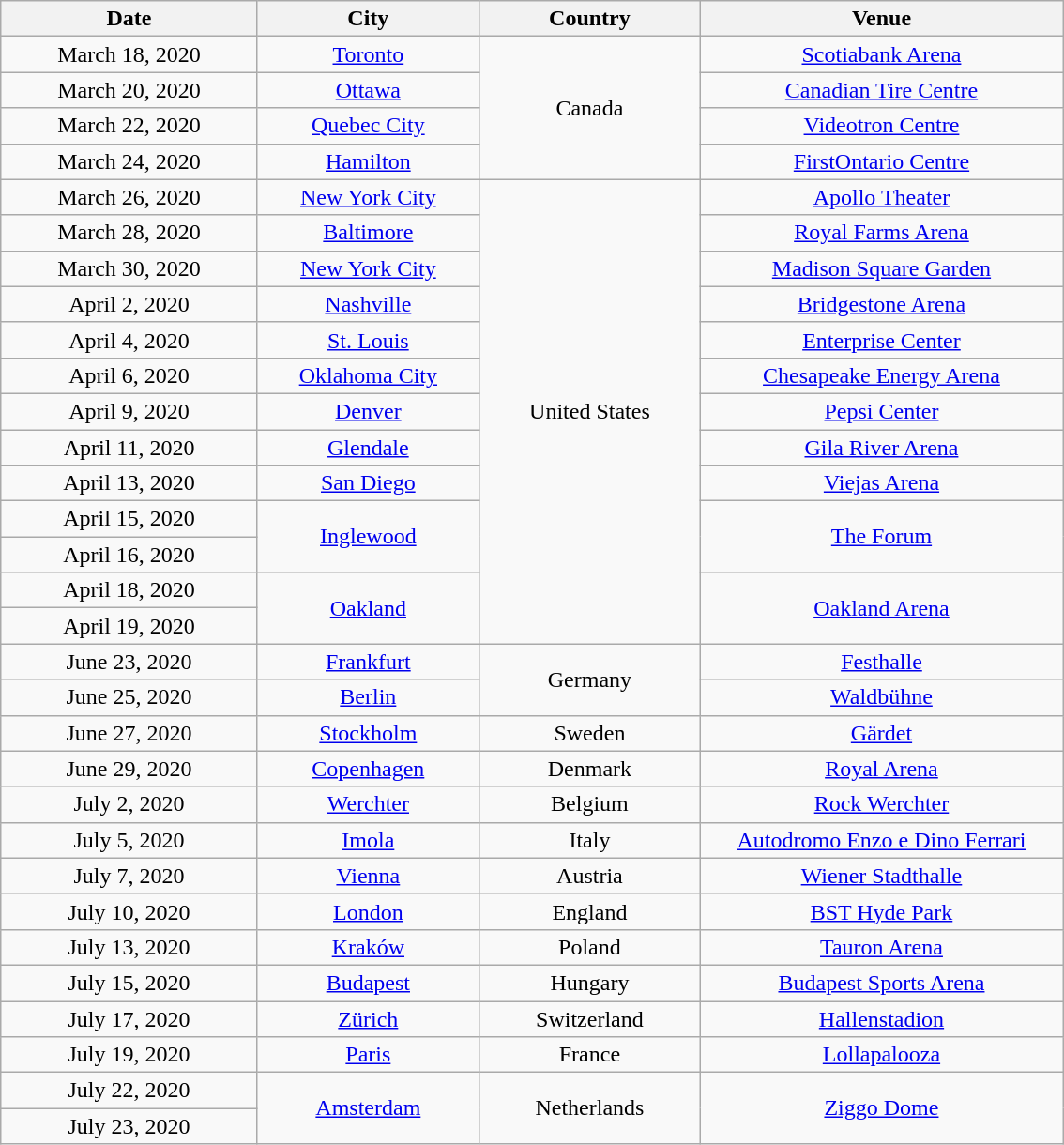<table class="wikitable" style="text-align:center;">
<tr>
<th width="175">Date</th>
<th width="150">City</th>
<th width="150">Country</th>
<th width="250">Venue</th>
</tr>
<tr>
<td>March 18, 2020</td>
<td><a href='#'>Toronto</a></td>
<td rowspan="4">Canada</td>
<td><a href='#'>Scotiabank Arena</a></td>
</tr>
<tr>
<td>March 20, 2020</td>
<td><a href='#'>Ottawa</a></td>
<td><a href='#'>Canadian Tire Centre</a></td>
</tr>
<tr>
<td>March 22, 2020</td>
<td><a href='#'>Quebec City</a></td>
<td><a href='#'>Videotron Centre</a></td>
</tr>
<tr>
<td>March 24, 2020</td>
<td><a href='#'>Hamilton</a></td>
<td><a href='#'>FirstOntario Centre</a></td>
</tr>
<tr>
<td>March 26, 2020</td>
<td><a href='#'>New York City</a></td>
<td rowspan="13">United States</td>
<td><a href='#'>Apollo Theater</a></td>
</tr>
<tr>
<td>March 28, 2020</td>
<td><a href='#'>Baltimore</a></td>
<td><a href='#'>Royal Farms Arena</a></td>
</tr>
<tr>
<td>March 30, 2020</td>
<td><a href='#'>New York City</a></td>
<td><a href='#'>Madison Square Garden</a></td>
</tr>
<tr>
<td>April 2, 2020</td>
<td><a href='#'>Nashville</a></td>
<td><a href='#'>Bridgestone Arena</a></td>
</tr>
<tr>
<td>April 4, 2020</td>
<td><a href='#'>St. Louis</a></td>
<td><a href='#'>Enterprise Center</a></td>
</tr>
<tr>
<td>April 6, 2020</td>
<td><a href='#'>Oklahoma City</a></td>
<td><a href='#'>Chesapeake Energy Arena</a></td>
</tr>
<tr>
<td>April 9, 2020</td>
<td><a href='#'>Denver</a></td>
<td><a href='#'>Pepsi Center</a></td>
</tr>
<tr>
<td>April 11, 2020</td>
<td><a href='#'>Glendale</a></td>
<td><a href='#'>Gila River Arena</a></td>
</tr>
<tr>
<td>April 13, 2020</td>
<td><a href='#'>San Diego</a></td>
<td><a href='#'>Viejas Arena</a></td>
</tr>
<tr>
<td>April 15, 2020</td>
<td rowspan="2"><a href='#'>Inglewood</a></td>
<td rowspan="2"><a href='#'>The Forum</a></td>
</tr>
<tr>
<td>April 16, 2020</td>
</tr>
<tr>
<td>April 18, 2020</td>
<td rowspan="2"><a href='#'>Oakland</a></td>
<td rowspan="2"><a href='#'>Oakland Arena</a></td>
</tr>
<tr>
<td>April 19, 2020</td>
</tr>
<tr>
<td>June 23, 2020</td>
<td><a href='#'>Frankfurt</a></td>
<td rowspan="2">Germany</td>
<td><a href='#'>Festhalle</a></td>
</tr>
<tr>
<td>June 25, 2020</td>
<td><a href='#'>Berlin</a></td>
<td><a href='#'>Waldbühne</a></td>
</tr>
<tr>
<td>June 27, 2020</td>
<td><a href='#'>Stockholm</a></td>
<td>Sweden</td>
<td><a href='#'>Gärdet</a></td>
</tr>
<tr>
<td>June 29, 2020</td>
<td><a href='#'>Copenhagen</a></td>
<td>Denmark</td>
<td><a href='#'>Royal Arena</a></td>
</tr>
<tr>
<td>July 2, 2020</td>
<td><a href='#'>Werchter</a></td>
<td>Belgium</td>
<td><a href='#'>Rock Werchter</a></td>
</tr>
<tr>
<td>July 5, 2020</td>
<td><a href='#'>Imola</a></td>
<td>Italy</td>
<td><a href='#'>Autodromo Enzo e Dino Ferrari</a></td>
</tr>
<tr>
<td>July 7, 2020</td>
<td><a href='#'>Vienna</a></td>
<td>Austria</td>
<td><a href='#'>Wiener Stadthalle</a></td>
</tr>
<tr>
<td>July 10, 2020</td>
<td><a href='#'>London</a></td>
<td>England</td>
<td><a href='#'>BST Hyde Park</a></td>
</tr>
<tr>
<td>July 13, 2020</td>
<td><a href='#'>Kraków</a></td>
<td>Poland</td>
<td><a href='#'>Tauron Arena</a></td>
</tr>
<tr>
<td>July 15, 2020</td>
<td><a href='#'>Budapest</a></td>
<td>Hungary</td>
<td><a href='#'>Budapest Sports Arena</a></td>
</tr>
<tr>
<td>July 17, 2020</td>
<td><a href='#'>Zürich</a></td>
<td>Switzerland</td>
<td><a href='#'>Hallenstadion</a></td>
</tr>
<tr>
<td>July 19, 2020</td>
<td><a href='#'>Paris</a></td>
<td>France</td>
<td><a href='#'>Lollapalooza</a></td>
</tr>
<tr>
<td>July 22, 2020</td>
<td rowspan="2"><a href='#'>Amsterdam</a></td>
<td rowspan="2">Netherlands</td>
<td rowspan="2"><a href='#'>Ziggo Dome</a></td>
</tr>
<tr>
<td>July 23, 2020</td>
</tr>
</table>
